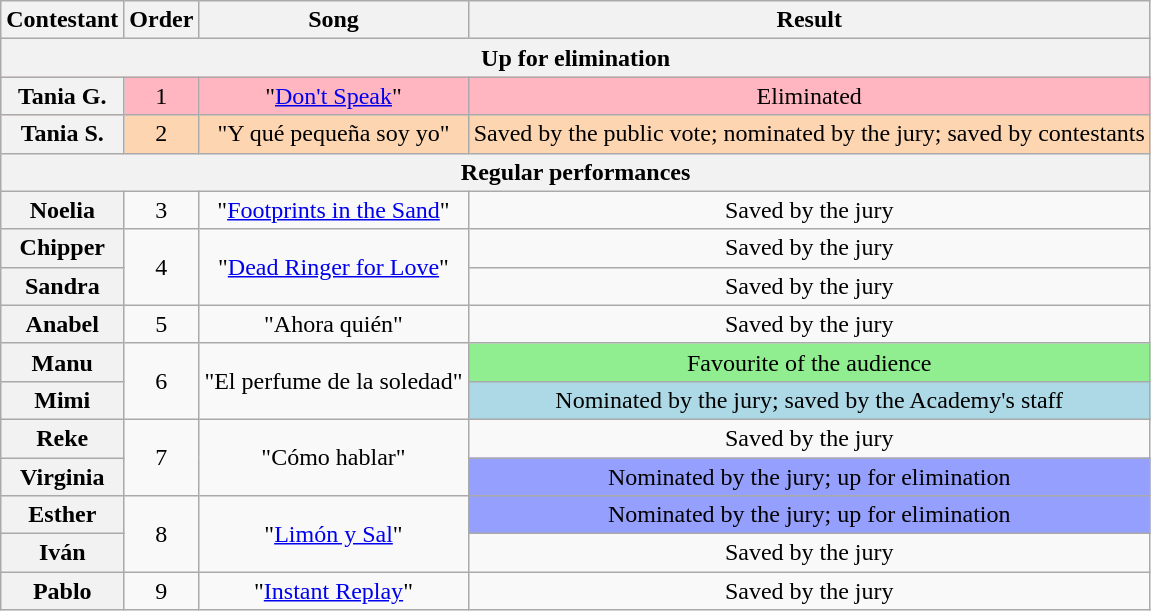<table class="wikitable plainrowheaders" style="text-align:center;">
<tr>
<th scope="col">Contestant</th>
<th scope="col">Order</th>
<th scope="col">Song</th>
<th scope="col">Result</th>
</tr>
<tr>
<th colspan="4">Up for elimination</th>
</tr>
<tr style="background:lightpink;">
<th scope="row">Tania G.</th>
<td>1</td>
<td>"<a href='#'>Don't Speak</a>"</td>
<td>Eliminated</td>
</tr>
<tr style="background:#fdd5b1;">
<th scope="row">Tania S.</th>
<td>2</td>
<td>"Y qué pequeña soy yo"</td>
<td>Saved by the public vote; nominated by the jury; saved by contestants</td>
</tr>
<tr>
<th colspan="4">Regular performances</th>
</tr>
<tr>
<th scope="row">Noelia</th>
<td>3</td>
<td>"<a href='#'>Footprints in the Sand</a>"</td>
<td>Saved by the jury</td>
</tr>
<tr>
<th scope="row">Chipper</th>
<td rowspan="2">4</td>
<td rowspan="2">"<a href='#'>Dead Ringer for Love</a>"</td>
<td>Saved by the jury</td>
</tr>
<tr>
<th scope="row">Sandra</th>
<td>Saved by the jury</td>
</tr>
<tr>
<th scope="row">Anabel</th>
<td>5</td>
<td>"Ahora quién"</td>
<td>Saved by the jury</td>
</tr>
<tr>
<th scope="row">Manu</th>
<td rowspan="2">6</td>
<td rowspan="2">"El perfume de la soledad"</td>
<td style="background:lightgreen;">Favourite of the audience</td>
</tr>
<tr>
<th scope="row">Mimi</th>
<td style="background:lightblue;">Nominated by the jury; saved by the Academy's staff</td>
</tr>
<tr>
<th scope="row">Reke</th>
<td rowspan="2">7</td>
<td rowspan="2">"Cómo hablar"</td>
<td>Saved by the jury</td>
</tr>
<tr>
<th scope="row">Virginia</th>
<td style="background:#959ffd;">Nominated by the jury; up for elimination</td>
</tr>
<tr>
<th scope="row">Esther</th>
<td rowspan="2">8</td>
<td rowspan="2">"<a href='#'>Limón y Sal</a>"</td>
<td style="background:#959ffd;">Nominated by the jury; up for elimination</td>
</tr>
<tr>
<th scope="row">Iván</th>
<td>Saved by the jury</td>
</tr>
<tr>
<th scope="row">Pablo</th>
<td>9</td>
<td>"<a href='#'>Instant Replay</a>"</td>
<td>Saved by the jury</td>
</tr>
</table>
